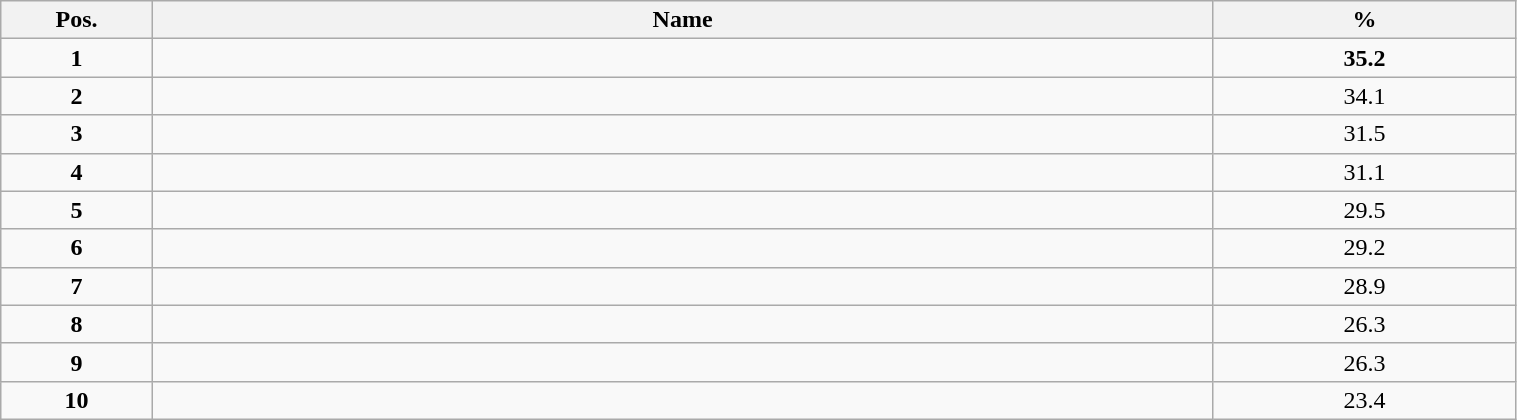<table class="wikitable" style="width:80%;">
<tr>
<th style="width:10%;">Pos.</th>
<th style="width:70%;">Name</th>
<th style="width:20%;">%</th>
</tr>
<tr>
<td align=center><strong>1</strong></td>
<td><strong></strong></td>
<td align=center><strong>35.2</strong></td>
</tr>
<tr>
<td align=center><strong>2</strong></td>
<td></td>
<td align=center>34.1</td>
</tr>
<tr>
<td align=center><strong>3</strong></td>
<td></td>
<td align=center>31.5</td>
</tr>
<tr>
<td align=center><strong>4</strong></td>
<td></td>
<td align=center>31.1</td>
</tr>
<tr>
<td align=center><strong>5</strong></td>
<td></td>
<td align=center>29.5</td>
</tr>
<tr>
<td align=center><strong>6</strong></td>
<td></td>
<td align=center>29.2</td>
</tr>
<tr>
<td align=center><strong>7</strong></td>
<td></td>
<td align=center>28.9</td>
</tr>
<tr>
<td align=center><strong>8</strong></td>
<td></td>
<td align=center>26.3</td>
</tr>
<tr>
<td align=center><strong>9</strong></td>
<td></td>
<td align=center>26.3</td>
</tr>
<tr>
<td align=center><strong>10</strong></td>
<td></td>
<td align=center>23.4</td>
</tr>
</table>
